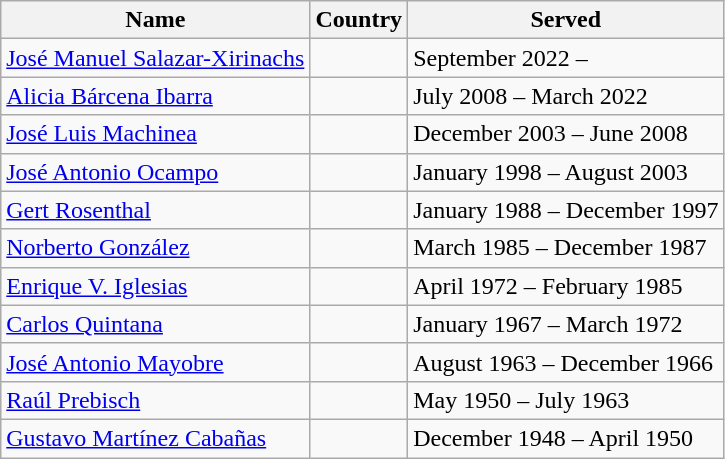<table class="wikitable sortable">
<tr>
<th>Name</th>
<th>Country</th>
<th>Served</th>
</tr>
<tr>
<td><a href='#'>José Manuel Salazar-Xirinachs</a></td>
<td></td>
<td>September 2022 –</td>
</tr>
<tr>
<td><a href='#'>Alicia Bárcena Ibarra</a></td>
<td></td>
<td>July 2008 – March 2022</td>
</tr>
<tr>
<td><a href='#'>José Luis Machinea</a></td>
<td></td>
<td>December 2003 – June 2008</td>
</tr>
<tr>
<td><a href='#'>José Antonio Ocampo</a></td>
<td></td>
<td>January 1998 – August 2003</td>
</tr>
<tr>
<td><a href='#'>Gert Rosenthal</a></td>
<td></td>
<td>January 1988 – December 1997</td>
</tr>
<tr>
<td><a href='#'>Norberto González</a></td>
<td></td>
<td>March 1985 – December 1987</td>
</tr>
<tr>
<td><a href='#'>Enrique V. Iglesias</a></td>
<td></td>
<td>April 1972 – February 1985</td>
</tr>
<tr>
<td><a href='#'>Carlos Quintana</a></td>
<td></td>
<td>January 1967 – March 1972</td>
</tr>
<tr>
<td><a href='#'>José Antonio Mayobre</a></td>
<td></td>
<td>August 1963 – December 1966</td>
</tr>
<tr>
<td><a href='#'>Raúl Prebisch</a></td>
<td></td>
<td>May 1950 – July 1963</td>
</tr>
<tr>
<td><a href='#'>Gustavo Martínez Cabañas</a></td>
<td></td>
<td>December 1948 – April 1950</td>
</tr>
</table>
